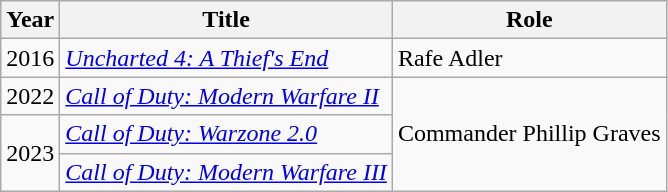<table class="wikitable">
<tr>
<th>Year</th>
<th>Title</th>
<th>Role</th>
</tr>
<tr>
<td>2016</td>
<td><em><a href='#'>Uncharted 4: A Thief's End</a></em></td>
<td>Rafe Adler</td>
</tr>
<tr>
<td>2022</td>
<td><em><a href='#'>Call of Duty: Modern Warfare II</a></em></td>
<td rowspan="3">Commander Phillip Graves</td>
</tr>
<tr>
<td rowspan="2">2023</td>
<td><em><a href='#'>Call of Duty: Warzone 2.0</a></em></td>
</tr>
<tr>
<td><a href='#'><em>Call of Duty: Modern Warfare III</em></a></td>
</tr>
</table>
